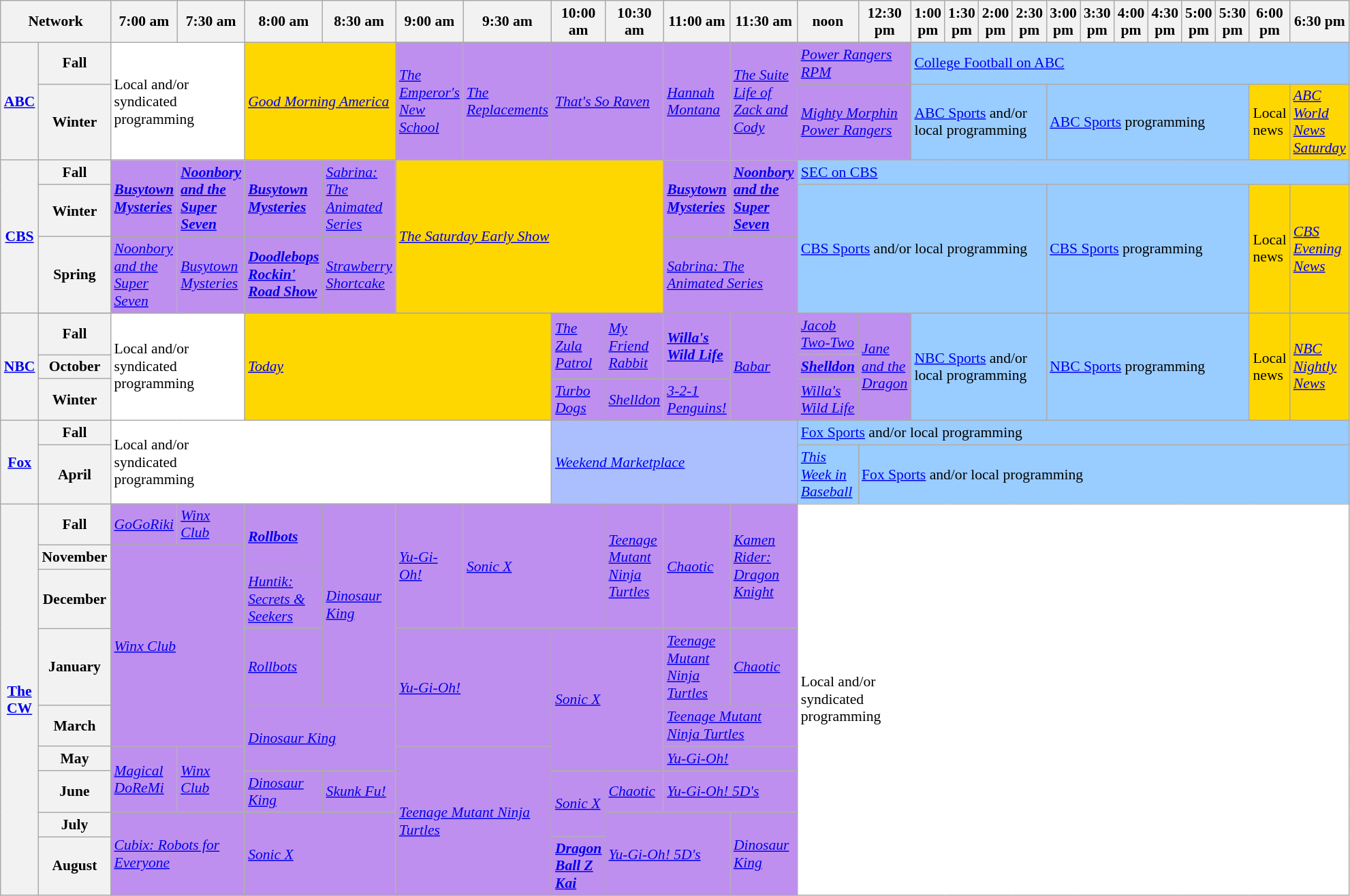<table class=wikitable style="font-size:90%">
<tr>
<th width="1.5%" bgcolor="#C0C0C0" colspan="2">Network</th>
<th width="4%" bgcolor="#C0C0C0">7:00 am</th>
<th width="4%" bgcolor="#C0C0C0">7:30 am</th>
<th width="4%" bgcolor="#C0C0C0">8:00 am</th>
<th width="4%" bgcolor="#C0C0C0">8:30 am</th>
<th width="4%" bgcolor="#C0C0C0">9:00 am</th>
<th width="4%" bgcolor="#C0C0C0">9:30 am</th>
<th width="4%" bgcolor="#C0C0C0">10:00 am</th>
<th width="4%" bgcolor="#C0C0C0">10:30 am</th>
<th width="4%" bgcolor="#C0C0C0">11:00 am</th>
<th width="4%" bgcolor="#C0C0C0">11:30 am</th>
<th width="4%" bgcolor="#C0C0C0">noon</th>
<th width="4%" bgcolor="#C0C0C0">12:30 pm</th>
<th width="4%" bgcolor="#C0C0C0">1:00 pm</th>
<th width="4%" bgcolor="#C0C0C0">1:30 pm</th>
<th width="4%" bgcolor="#C0C0C0">2:00 pm</th>
<th width="4%" bgcolor="#C0C0C0">2:30 pm</th>
<th width="4%" bgcolor="#C0C0C0">3:00 pm</th>
<th width="4%" bgcolor="#C0C0C0">3:30 pm</th>
<th width="4%" bgcolor="#C0C0C0">4:00 pm</th>
<th width="4%" bgcolor="#C0C0C0">4:30 pm</th>
<th width="4%" bgcolor="#C0C0C0">5:00 pm</th>
<th width="4%" bgcolor="#C0C0C0">5:30 pm</th>
<th width="4%" bgcolor="#C0C0C0">6:00 pm</th>
<th width="4%" bgcolor="#C0C0C0">6:30 pm</th>
</tr>
<tr>
<th bgcolor="#C0C0C0" rowspan="2"><a href='#'>ABC</a></th>
<th>Fall</th>
<td bgcolor="white" colspan="2" rowspan="2">Local and/or<br>syndicated<br>programming</td>
<td bgcolor="gold" colspan="2" rowspan="2"><em><a href='#'>Good Morning America</a></em></td>
<td bgcolor="bf8fef" rowspan="2"><em><a href='#'>The Emperor's New School</a></em> </td>
<td bgcolor="bf8fef" rowspan="2"><em><a href='#'>The Replacements</a></em> </td>
<td colspan="2" rowspan="2" bgcolor="bf8fef"><em><a href='#'>That's So Raven</a></em> </td>
<td rowspan="2" bgcolor="bf8fef"><em><a href='#'>Hannah Montana</a></em> </td>
<td bgcolor="bf8fef" rowspan="2"><em><a href='#'>The Suite Life of Zack and Cody</a></em> </td>
<td bgcolor="bf8fef" colspan="2" rowspan="1"><em><a href='#'>Power Rangers RPM</a></em></td>
<td bgcolor="99ccff" colspan="12" rowspan="1"><a href='#'>College Football on ABC</a></td>
</tr>
<tr>
<th>Winter</th>
<td bgcolor="bf8fef" colspan="2" rowspan="1"><em><a href='#'>Mighty Morphin Power Rangers</a></em> </td>
<td bgcolor="99ccff" colspan="4" rowspan="1"><a href='#'>ABC Sports</a> and/or local programming</td>
<td bgcolor="99ccff" colspan="6" rowspan="1"><a href='#'>ABC Sports</a> programming</td>
<td bgcolor="gold" rowspan="1">Local news</td>
<td bgcolor="gold" rowspan="1"><em><a href='#'>ABC World News Saturday</a></em></td>
</tr>
<tr>
<th bgcolor="#C0C0C0" rowspan="3"><a href='#'>CBS</a></th>
<th>Fall</th>
<td bgcolor="bf8fef" rowspan="2"><strong><em><a href='#'>Busytown Mysteries</a></em></strong></td>
<td bgcolor="bf8fef" rowspan="2"><strong><em><a href='#'>Noonbory and the Super Seven</a></em></strong></td>
<td bgcolor="bf8fef" rowspan="2"><strong><em><a href='#'>Busytown Mysteries</a></em></strong></td>
<td bgcolor="bf8fef" rowspan="2"><em><a href='#'>Sabrina: The Animated Series</a></em> </td>
<td bgcolor="gold" colspan="4" rowspan="3"><em><a href='#'>The Saturday Early Show</a></em></td>
<td bgcolor="bf8fef" rowspan="2"><strong><em><a href='#'>Busytown Mysteries</a></em></strong></td>
<td bgcolor="bf8fef" rowspan="2"><strong><em><a href='#'>Noonbory and the Super Seven</a></em></strong></td>
<td bgcolor="99ccff" rowspan="1" colspan="14"><a href='#'>SEC on CBS</a></td>
</tr>
<tr>
<th>Winter</th>
<td bgcolor="99ccff" rowspan="2"colspan="6"><a href='#'>CBS Sports</a> and/or local programming</td>
<td bgcolor="99ccff" rowspan="2"colspan="6"><a href='#'>CBS Sports</a> programming</td>
<td bgcolor="gold"rowspan="2">Local news</td>
<td bgcolor="gold"rowspan="2"><em><a href='#'>CBS Evening News</a></em></td>
</tr>
<tr>
<th>Spring</th>
<td bgcolor="bf8fef" rowspan="1"><em><a href='#'>Noonbory and the Super Seven</a></em></td>
<td bgcolor="bf8fef" rowspan="1"><em><a href='#'>Busytown Mysteries</a></em></td>
<td bgcolor="bf8fef" rowspan="1"><strong><em><a href='#'>Doodlebops Rockin' Road Show</a></em></strong></td>
<td bgcolor="bf8fef" rowspan="1"><em><a href='#'>Strawberry Shortcake</a></em></td>
<td bgcolor="bf8fef" colspan="2"rowspan="1"><em><a href='#'>Sabrina: The Animated Series</a></em> </td>
</tr>
<tr>
<th bgcolor="#C0C0C0" rowspan="4"><a href='#'>NBC</a></th>
</tr>
<tr>
<th>Fall</th>
<td bgcolor="white" rowspan="3"colspan="2">Local and/or<br>syndicated<br>programming</td>
<td bgcolor="gold" rowspan="3"colspan="4"><em><a href='#'>Today</a></em></td>
<td bgcolor="bf8fef"rowspan="2"><em><a href='#'>The Zula Patrol</a></em></td>
<td bgcolor="bf8fef"rowspan="2"><em><a href='#'>My Friend Rabbit</a></em> </td>
<td bgcolor="bf8fef"rowspan="2"><strong><em><a href='#'>Willa's Wild Life</a></em></strong></td>
<td bgcolor="bf8fef"rowspan="3"><em><a href='#'>Babar</a></em> </td>
<td bgcolor="bf8fef"rowspan="1"><em><a href='#'>Jacob Two-Two</a></em></td>
<td bgcolor="bf8fef"rowspan="3"><em><a href='#'>Jane and the Dragon</a></em> </td>
<td bgcolor="99ccff" rowspan="3"colspan="4"><a href='#'>NBC Sports</a> and/or local programming</td>
<td bgcolor="99ccff" rowspan="3"colspan="6"><a href='#'>NBC Sports</a> programming</td>
<td bgcolor="gold"rowspan="3">Local news</td>
<td bgcolor="gold"rowspan="3"><em><a href='#'>NBC Nightly News</a></em></td>
</tr>
<tr>
<th>October</th>
<td bgcolor="bf8fef"rowspan="1"><strong><em><a href='#'>Shelldon</a></em></strong></td>
</tr>
<tr>
<th>Winter</th>
<td bgcolor="bf8fef"rowspan="1"><em><a href='#'>Turbo Dogs</a></em></td>
<td bgcolor="bf8fef"rowspan="1"><em><a href='#'>Shelldon</a></em></td>
<td bgcolor="bf8fef"rowspan="1"><em><a href='#'>3-2-1 Penguins!</a></em> </td>
<td bgcolor="bf8fef"rowspan="1"><em><a href='#'>Willa's Wild Life</a></em></td>
</tr>
<tr>
<th bgcolor="#C0C0C0" rowspan="2"><a href='#'>Fox</a></th>
<th>Fall</th>
<td bgcolor="white" colspan="6"rowspan="2">Local and/or<br>syndicated<br>programming</td>
<td bgcolor="#abbfff" rowspan="2"colspan="4"><em><a href='#'>Weekend Marketplace</a></em></td>
<td bgcolor="99ccff" rowspan="1"colspan="14"><a href='#'>Fox Sports</a> and/or local programming</td>
</tr>
<tr>
<th>April</th>
<td bgcolor="99ccff" rowspan="1"><em><a href='#'>This Week in Baseball</a></em></td>
<td bgcolor="99ccff" rowspan="1"colspan="13"><a href='#'>Fox Sports</a> and/or local programming</td>
</tr>
<tr>
<th bgcolor="#C0C0C0" rowspan="9"><a href='#'>The CW</a></th>
<th>Fall</th>
<td bgcolor="bf8fef" rowspan="1"><em><a href='#'>GoGoRiki</a></em></td>
<td bgcolor="bf8fef" rowspan="1"><em><a href='#'>Winx Club</a></em> </td>
<td bgcolor="bf8fef" rowspan="2"><strong><em><a href='#'>Rollbots</a></em></strong></td>
<td bgcolor="bf8fef" rowspan="4"><em><a href='#'>Dinosaur King</a></em></td>
<td bgcolor="bf8fef" rowspan="3"><em><a href='#'>Yu-Gi-Oh!</a></em></td>
<td bgcolor="bf8fef" colspan="2"rowspan="3"><em><a href='#'>Sonic X</a></em> </td>
<td bgcolor="bf8fef" rowspan="3"><em><a href='#'>Teenage Mutant Ninja Turtles</a></em></td>
<td bgcolor="bf8fef" rowspan="3"><em><a href='#'>Chaotic</a></em></td>
<td bgcolor="bf8fef" rowspan="3"><em><a href='#'>Kamen Rider: Dragon Knight</a></em></td>
<td bgcolor="white" colspan="14"rowspan="9">Local and/or<br>syndicated<br>programming</td>
</tr>
<tr>
<th>November</th>
<td bgcolor="bf8fef" colspan="2"rowspan="4"><em><a href='#'>Winx Club</a></em> </td>
</tr>
<tr>
<th>December</th>
<td bgcolor="bf8fef" rowspan="1"><em><a href='#'>Huntik: Secrets & Seekers</a></em> </td>
</tr>
<tr>
<th>January</th>
<td bgcolor="bf8fef" rowspan="1"><em><a href='#'>Rollbots</a></em></td>
<td bgcolor="bf8fef" colspan="2"rowspan="2"><em><a href='#'>Yu-Gi-Oh!</a></em></td>
<td bgcolor="bf8fef" colspan="2"rowspan="3"><em><a href='#'>Sonic X</a></em> </td>
<td bgcolor="bf8fef" rowspan="1"><em><a href='#'>Teenage Mutant Ninja Turtles</a></em></td>
<td bgcolor="bf8fef" rowspan="1"><em><a href='#'>Chaotic</a></em></td>
</tr>
<tr>
<th>March</th>
<td bgcolor="bf8fef" colspan="2"rowspan="2"><em><a href='#'>Dinosaur King</a></em></td>
<td bgcolor="bf8fef" colspan="2"rowspan="1"><em><a href='#'>Teenage Mutant Ninja Turtles</a></em></td>
</tr>
<tr>
<th>May</th>
<td bgcolor="bf8fef" rowspan="2"><em><a href='#'>Magical DoReMi</a></em> </td>
<td bgcolor="bf8fef" rowspan="2"><em><a href='#'>Winx Club</a></em> </td>
<td bgcolor="bf8fef" colspan="2"rowspan="4"><em><a href='#'>Teenage Mutant Ninja Turtles</a></em> </td>
<td bgcolor="bf8fef" colspan="2"rowspan="1"><em><a href='#'>Yu-Gi-Oh!</a></em> </td>
</tr>
<tr>
<th>June</th>
<td bgcolor="bf8fef" rowspan="1"><em><a href='#'>Dinosaur King</a></em> </td>
<td bgcolor="bf8fef" rowspan="1"><em><a href='#'>Skunk Fu!</a></em></td>
<td bgcolor="bf8fef" rowspan="2"><em><a href='#'>Sonic X</a></em> </td>
<td bgcolor="bf8fef" rowspan="1"><em><a href='#'>Chaotic</a></em> </td>
<td bgcolor="bf8fef" colspan="2"rowspan="1"><em><a href='#'>Yu-Gi-Oh! 5D's</a></em></td>
</tr>
<tr>
<th>July</th>
<td bgcolor="bf8fef" colspan="2"rowspan="2"><em><a href='#'>Cubix: Robots for Everyone</a></em> </td>
<td bgcolor="bf8fef" colspan="2"rowspan="2"><em><a href='#'>Sonic X</a></em> </td>
<td bgcolor="bf8fef" colspan="2"rowspan="2"><em><a href='#'>Yu-Gi-Oh! 5D's</a></em></td>
<td bgcolor="bf8fef" rowspan="2"><em><a href='#'>Dinosaur King</a></em> </td>
</tr>
<tr>
<th>August</th>
<td bgcolor="bf8fef" rowspan="1"><strong><em><a href='#'>Dragon Ball Z Kai</a></em></strong></td>
</tr>
</table>
